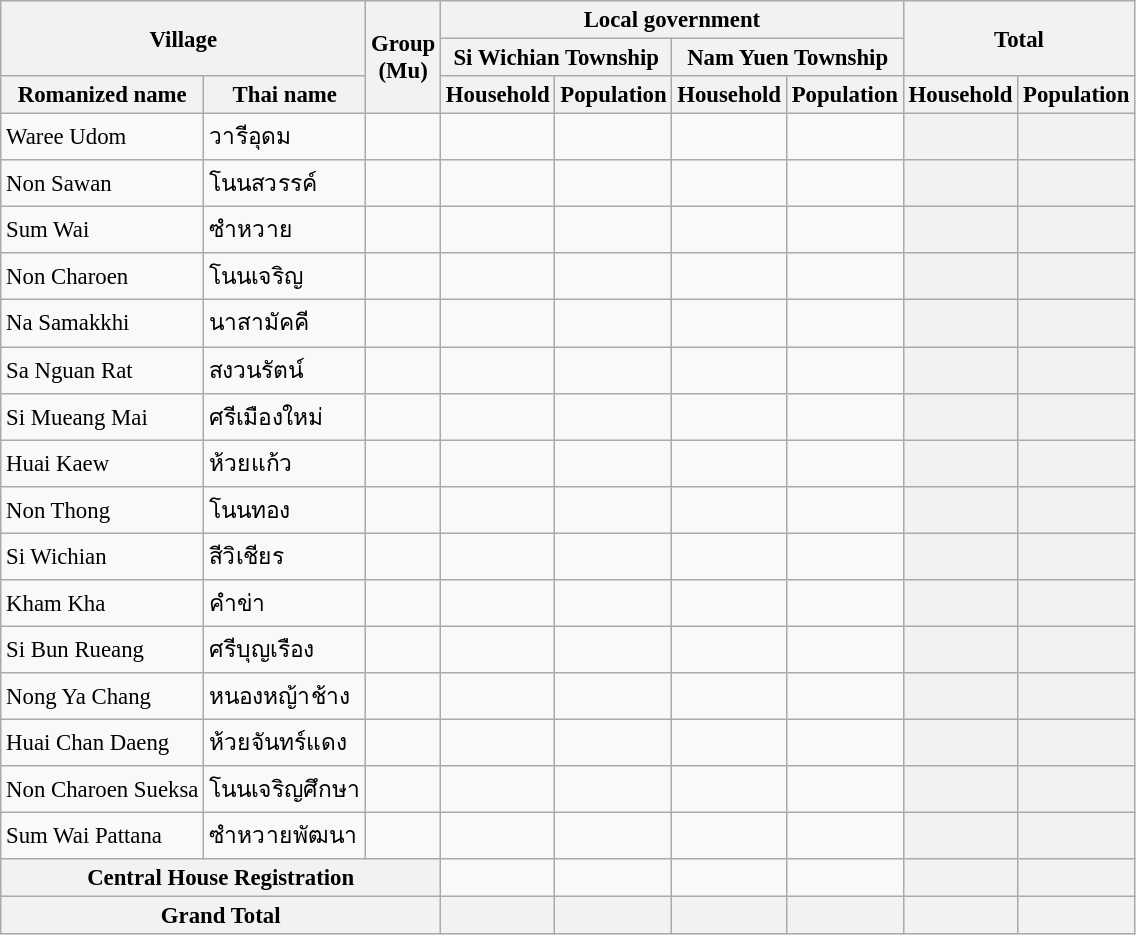<table class="wikitable" style="font-size: 95%";>
<tr>
<th rowspan=2 colspan=2>Village</th>
<th rowspan=3>Group<br>(Mu)</th>
<th colspan=4>Local government</th>
<th rowspan=2 colspan=2>Total</th>
</tr>
<tr>
<th colspan=2>Si Wichian Township</th>
<th colspan=2>Nam Yuen Township</th>
</tr>
<tr>
<th>Romanized name</th>
<th>Thai name</th>
<th>Household</th>
<th>Population</th>
<th>Household</th>
<th>Population</th>
<th>Household</th>
<th>Population</th>
</tr>
<tr>
<td>Waree Udom</td>
<td>วารีอุดม</td>
<td></td>
<td></td>
<td></td>
<td></td>
<td></td>
<th></th>
<th></th>
</tr>
<tr>
<td>Non Sawan</td>
<td>โนนสวรรค์</td>
<td></td>
<td></td>
<td></td>
<td></td>
<td></td>
<th></th>
<th></th>
</tr>
<tr>
<td>Sum Wai</td>
<td>ซำหวาย</td>
<td></td>
<td></td>
<td></td>
<td></td>
<td></td>
<th></th>
<th></th>
</tr>
<tr>
<td>Non Charoen</td>
<td>โนนเจริญ</td>
<td></td>
<td></td>
<td></td>
<td></td>
<td></td>
<th></th>
<th></th>
</tr>
<tr>
<td>Na Samakkhi</td>
<td>นาสามัคคี</td>
<td></td>
<td></td>
<td></td>
<td></td>
<td></td>
<th></th>
<th></th>
</tr>
<tr>
<td>Sa Nguan Rat</td>
<td>สงวนรัตน์</td>
<td></td>
<td></td>
<td></td>
<td></td>
<td></td>
<th></th>
<th></th>
</tr>
<tr>
<td>Si Mueang Mai</td>
<td>ศรีเมืองใหม่</td>
<td></td>
<td></td>
<td></td>
<td></td>
<td></td>
<th></th>
<th></th>
</tr>
<tr>
<td>Huai Kaew</td>
<td>ห้วยแก้ว</td>
<td></td>
<td></td>
<td></td>
<td></td>
<td></td>
<th></th>
<th></th>
</tr>
<tr>
<td>Non Thong</td>
<td>โนนทอง</td>
<td></td>
<td></td>
<td></td>
<td></td>
<td></td>
<th></th>
<th></th>
</tr>
<tr>
<td>Si Wichian</td>
<td>สีวิเชียร</td>
<td></td>
<td></td>
<td></td>
<td></td>
<td></td>
<th></th>
<th></th>
</tr>
<tr>
<td>Kham Kha</td>
<td>คำข่า</td>
<td></td>
<td></td>
<td></td>
<td></td>
<td></td>
<th></th>
<th></th>
</tr>
<tr>
<td>Si Bun Rueang</td>
<td>ศรีบุญเรือง</td>
<td></td>
<td></td>
<td></td>
<td></td>
<td></td>
<th></th>
<th></th>
</tr>
<tr>
<td>Nong Ya Chang</td>
<td>หนองหญ้าช้าง</td>
<td></td>
<td></td>
<td></td>
<td></td>
<td></td>
<th></th>
<th></th>
</tr>
<tr>
<td>Huai Chan Daeng</td>
<td>ห้วยจันทร์แดง</td>
<td></td>
<td></td>
<td></td>
<td></td>
<td></td>
<th></th>
<th></th>
</tr>
<tr>
<td>Non Charoen Sueksa</td>
<td>โนนเจริญศึกษา</td>
<td></td>
<td></td>
<td></td>
<td></td>
<td></td>
<th></th>
<th></th>
</tr>
<tr>
<td>Sum Wai Pattana</td>
<td>ซำหวายพัฒนา</td>
<td></td>
<td></td>
<td></td>
<td></td>
<td></td>
<th></th>
<th></th>
</tr>
<tr>
<th colspan=3 align=center>Central House Registration</th>
<td></td>
<td></td>
<td></td>
<td></td>
<th></th>
<th></th>
</tr>
<tr>
<th colspan=3>Grand Total</th>
<th></th>
<th></th>
<th></th>
<th></th>
<th></th>
<th></th>
</tr>
</table>
